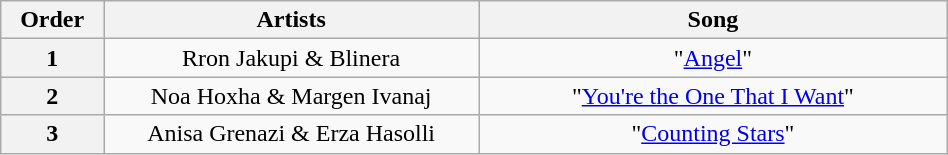<table class="wikitable" style="text-align:center; width:50%;">
<tr>
<th width="03%">Order</th>
<th width="20%">Artists</th>
<th width="25%">Song</th>
</tr>
<tr>
<th>1</th>
<td>Rron Jakupi & Blinera</td>
<td>"<a href='#'>Angel</a>"</td>
</tr>
<tr>
<th>2</th>
<td>Noa Hoxha & Margen Ivanaj</td>
<td>"<a href='#'>You're the One That I Want</a>"</td>
</tr>
<tr>
<th>3</th>
<td>Anisa Grenazi & Erza Hasolli</td>
<td>"<a href='#'>Counting Stars</a>"</td>
</tr>
</table>
